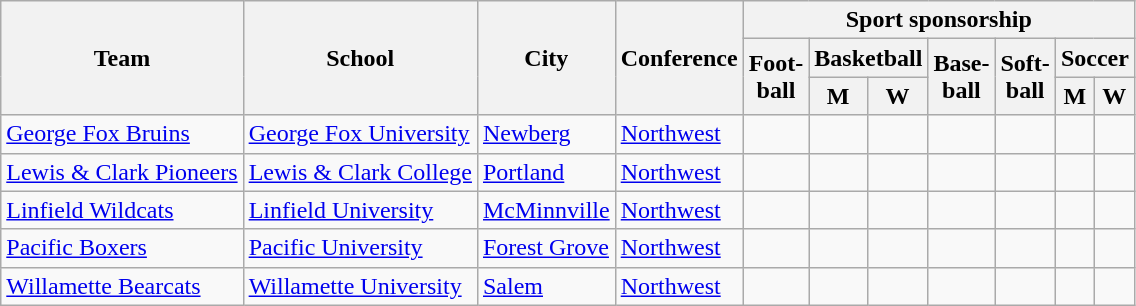<table class="sortable wikitable">
<tr>
<th rowspan=3>Team</th>
<th rowspan=3>School</th>
<th rowspan=3>City</th>
<th rowspan=3>Conference</th>
<th colspan=7>Sport sponsorship</th>
</tr>
<tr>
<th rowspan=2>Foot-<br>ball</th>
<th colspan=2>Basketball</th>
<th rowspan=2>Base-<br>ball</th>
<th rowspan=2>Soft-<br>ball</th>
<th colspan=2>Soccer</th>
</tr>
<tr>
<th>M</th>
<th>W</th>
<th>M</th>
<th>W</th>
</tr>
<tr>
<td><a href='#'>George Fox Bruins</a></td>
<td><a href='#'>George Fox University</a></td>
<td><a href='#'>Newberg</a></td>
<td><a href='#'>Northwest</a></td>
<td></td>
<td></td>
<td></td>
<td></td>
<td></td>
<td></td>
<td></td>
</tr>
<tr>
<td><a href='#'>Lewis & Clark Pioneers</a></td>
<td><a href='#'>Lewis & Clark College</a></td>
<td><a href='#'>Portland</a></td>
<td><a href='#'>Northwest</a></td>
<td></td>
<td></td>
<td></td>
<td></td>
<td></td>
<td></td>
<td></td>
</tr>
<tr>
<td><a href='#'>Linfield Wildcats</a></td>
<td><a href='#'>Linfield University</a></td>
<td><a href='#'>McMinnville</a></td>
<td><a href='#'>Northwest</a></td>
<td></td>
<td></td>
<td></td>
<td></td>
<td></td>
<td></td>
<td></td>
</tr>
<tr>
<td><a href='#'>Pacific Boxers</a></td>
<td><a href='#'>Pacific University</a></td>
<td><a href='#'>Forest Grove</a></td>
<td><a href='#'>Northwest</a></td>
<td></td>
<td></td>
<td></td>
<td></td>
<td></td>
<td></td>
<td></td>
</tr>
<tr>
<td><a href='#'>Willamette Bearcats</a></td>
<td><a href='#'>Willamette University</a></td>
<td><a href='#'>Salem</a></td>
<td><a href='#'>Northwest</a></td>
<td></td>
<td></td>
<td></td>
<td></td>
<td></td>
<td></td>
<td></td>
</tr>
</table>
